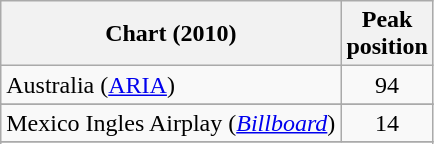<table class="wikitable sortable">
<tr>
<th>Chart (2010)</th>
<th>Peak<br>position</th>
</tr>
<tr>
<td>Australia (<a href='#'>ARIA</a>)</td>
<td style="text-align:center;">94</td>
</tr>
<tr>
</tr>
<tr>
</tr>
<tr>
<td>Mexico Ingles Airplay  (<em><a href='#'>Billboard</a></em>)</td>
<td style="text-align:center;">14</td>
</tr>
<tr>
</tr>
<tr>
</tr>
<tr>
</tr>
</table>
